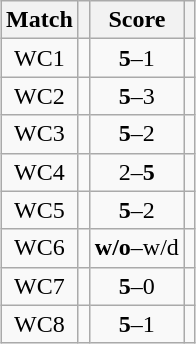<table class="wikitable" style="font-size: 100%; margin: 1em auto 1em auto;">
<tr>
<th>Match</th>
<th></th>
<th>Score</th>
<th></th>
</tr>
<tr>
<td align="center">WC1</td>
<td><strong></strong></td>
<td align="center"><strong>5</strong>–1</td>
<td></td>
</tr>
<tr>
<td align="center">WC2</td>
<td><strong></strong></td>
<td align="center"><strong>5</strong>–3</td>
<td></td>
</tr>
<tr>
<td align="center">WC3</td>
<td><strong></strong></td>
<td align="center"><strong>5</strong>–2</td>
<td></td>
</tr>
<tr>
<td align="center">WC4</td>
<td></td>
<td align="center">2–<strong>5</strong></td>
<td><strong></strong></td>
</tr>
<tr>
<td align="center">WC5</td>
<td><strong></strong></td>
<td align="center"><strong>5</strong>–2</td>
<td></td>
</tr>
<tr>
<td align="center">WC6</td>
<td><strong></strong></td>
<td align="center"><strong>w/o</strong>–w/d</td>
<td></td>
</tr>
<tr>
<td align="center">WC7</td>
<td><strong></strong></td>
<td align="center"><strong>5</strong>–0</td>
<td></td>
</tr>
<tr>
<td align="center">WC8</td>
<td><strong></strong></td>
<td align="center"><strong>5</strong>–1</td>
<td></td>
</tr>
</table>
